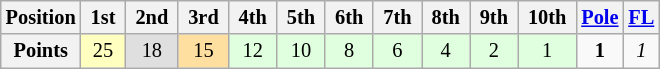<table class="wikitable" style="font-size: 85%;" text-align="center">
<tr>
<th>Position</th>
<th> <strong>1st</strong> </th>
<th> <strong>2nd</strong> </th>
<th> <strong>3rd</strong> </th>
<th> <strong>4th</strong> </th>
<th> <strong>5th</strong> </th>
<th> <strong>6th</strong> </th>
<th> <strong>7th</strong> </th>
<th> <strong>8th</strong> </th>
<th> <strong>9th</strong> </th>
<th> <strong>10th</strong> </th>
<th><a href='#'>Pole</a></th>
<th><a href='#'>FL</a></th>
</tr>
<tr align="center">
<th>Points</th>
<td style="background:#FFFFBF;">25</td>
<td style="background:#DFDFDF;">18</td>
<td style="background:#FFDF9F;">15</td>
<td style="background:#DFFFDF;">12</td>
<td style="background:#DFFFDF;">10</td>
<td style="background:#DFFFDF;">8</td>
<td style="background:#DFFFDF;">6</td>
<td style="background:#DFFFDF;">4</td>
<td style="background:#DFFFDF;">2</td>
<td style="background:#DFFFDF;">1</td>
<td><strong>1</strong></td>
<td><em>1</em></td>
</tr>
</table>
